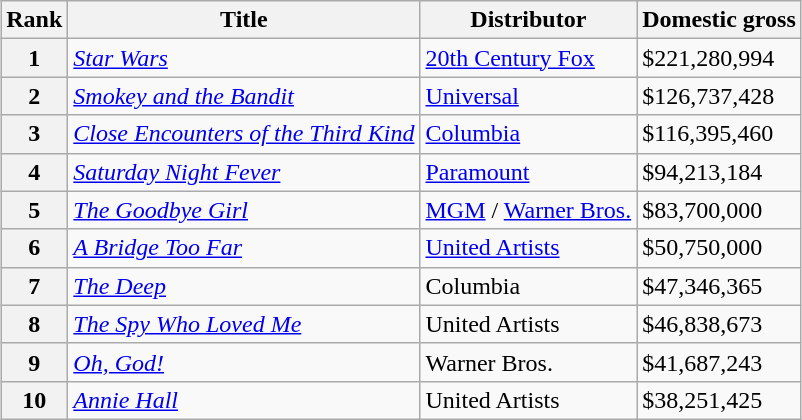<table class="wikitable sortable" style="margin:auto; margin:auto;">
<tr>
<th>Rank</th>
<th>Title</th>
<th>Distributor</th>
<th>Domestic gross</th>
</tr>
<tr>
<th style="text-align:center;">1</th>
<td><em><a href='#'>Star Wars</a></em></td>
<td><a href='#'>20th Century Fox</a></td>
<td>$221,280,994</td>
</tr>
<tr>
<th style="text-align:center;">2</th>
<td><em><a href='#'>Smokey and the Bandit</a></em></td>
<td><a href='#'>Universal</a></td>
<td>$126,737,428</td>
</tr>
<tr>
<th style="text-align:center;">3</th>
<td><em><a href='#'>Close Encounters of the Third Kind</a></em></td>
<td><a href='#'>Columbia</a></td>
<td>$116,395,460</td>
</tr>
<tr>
<th style="text-align:center;">4</th>
<td><em><a href='#'>Saturday Night Fever</a></em></td>
<td><a href='#'>Paramount</a></td>
<td>$94,213,184</td>
</tr>
<tr>
<th style="text-align:center;">5</th>
<td><em><a href='#'>The Goodbye Girl</a></em></td>
<td><a href='#'>MGM</a> / <a href='#'>Warner Bros.</a></td>
<td>$83,700,000</td>
</tr>
<tr>
<th style="text-align:center;">6</th>
<td><em><a href='#'>A Bridge Too Far</a></em></td>
<td><a href='#'>United Artists</a></td>
<td>$50,750,000</td>
</tr>
<tr>
<th style="text-align:center;">7</th>
<td><em><a href='#'>The Deep</a></em></td>
<td>Columbia</td>
<td>$47,346,365</td>
</tr>
<tr>
<th style="text-align:center;">8</th>
<td><em><a href='#'>The Spy Who Loved Me</a></em></td>
<td>United Artists</td>
<td>$46,838,673</td>
</tr>
<tr>
<th style="text-align:center;">9</th>
<td><em><a href='#'>Oh, God!</a></em></td>
<td>Warner Bros.</td>
<td>$41,687,243</td>
</tr>
<tr>
<th style="text-align:center;">10</th>
<td><em><a href='#'>Annie Hall</a></em></td>
<td>United Artists</td>
<td>$38,251,425</td>
</tr>
</table>
